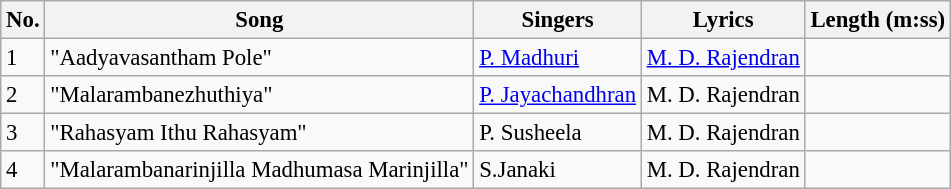<table class="wikitable" style="font-size:95%;">
<tr>
<th>No.</th>
<th>Song</th>
<th>Singers</th>
<th>Lyrics</th>
<th>Length (m:ss)</th>
</tr>
<tr>
<td>1</td>
<td>"Aadyavasantham Pole"</td>
<td><a href='#'>P. Madhuri</a></td>
<td><a href='#'>M. D. Rajendran</a></td>
<td></td>
</tr>
<tr>
<td>2</td>
<td>"Malarambanezhuthiya"</td>
<td><a href='#'>P. Jayachandhran</a></td>
<td>M. D. Rajendran</td>
<td></td>
</tr>
<tr>
<td>3</td>
<td>"Rahasyam Ithu Rahasyam"</td>
<td>P. Susheela</td>
<td>M. D. Rajendran</td>
<td></td>
</tr>
<tr>
<td>4</td>
<td>"Malarambanarinjilla Madhumasa Marinjilla"</td>
<td>S.Janaki</td>
<td>M. D. Rajendran</td>
<td></td>
</tr>
</table>
